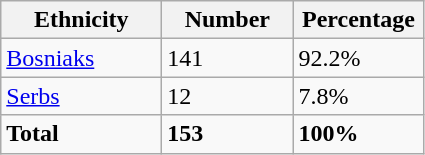<table class="wikitable">
<tr>
<th width="100px">Ethnicity</th>
<th width="80px">Number</th>
<th width="80px">Percentage</th>
</tr>
<tr>
<td><a href='#'>Bosniaks</a></td>
<td>141</td>
<td>92.2%</td>
</tr>
<tr>
<td><a href='#'>Serbs</a></td>
<td>12</td>
<td>7.8%</td>
</tr>
<tr>
<td><strong>Total</strong></td>
<td><strong>153</strong></td>
<td><strong>100%</strong></td>
</tr>
</table>
